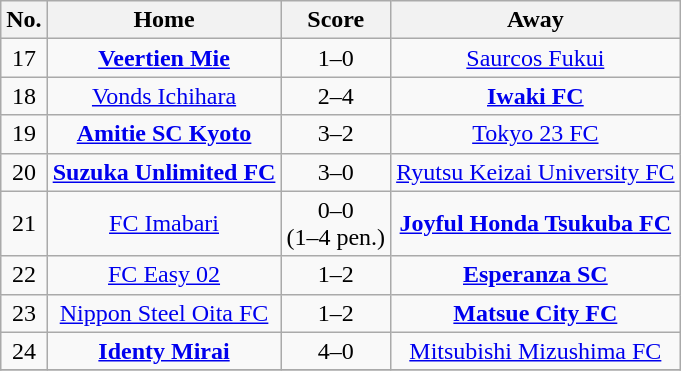<table class="wikitable" style="text-align: center">
<tr>
<th>No.</th>
<th>Home</th>
<th>Score</th>
<th>Away</th>
</tr>
<tr>
<td>17</td>
<td><strong><a href='#'>Veertien Mie</a></strong></td>
<td>1–0</td>
<td><a href='#'>Saurcos Fukui</a></td>
</tr>
<tr>
<td>18</td>
<td><a href='#'>Vonds Ichihara</a></td>
<td>2–4</td>
<td><strong><a href='#'>Iwaki FC</a></strong></td>
</tr>
<tr>
<td>19</td>
<td><strong><a href='#'>Amitie SC Kyoto</a></strong></td>
<td>3–2</td>
<td><a href='#'>Tokyo 23 FC</a></td>
</tr>
<tr>
<td>20</td>
<td><strong><a href='#'>Suzuka Unlimited FC</a></strong></td>
<td>3–0</td>
<td><a href='#'>Ryutsu Keizai University FC</a></td>
</tr>
<tr>
<td>21</td>
<td><a href='#'>FC Imabari</a></td>
<td>0–0<br>(1–4 pen.)</td>
<td><strong><a href='#'>Joyful Honda Tsukuba FC</a></strong></td>
</tr>
<tr>
<td>22</td>
<td><a href='#'>FC Easy 02</a></td>
<td>1–2</td>
<td><strong><a href='#'>Esperanza SC</a></strong></td>
</tr>
<tr>
<td>23</td>
<td><a href='#'>Nippon Steel Oita FC</a></td>
<td>1–2</td>
<td><strong><a href='#'>Matsue City FC</a></strong></td>
</tr>
<tr>
<td>24</td>
<td><strong><a href='#'>Identy Mirai</a></strong></td>
<td>4–0</td>
<td><a href='#'>Mitsubishi Mizushima FC</a></td>
</tr>
<tr>
</tr>
</table>
